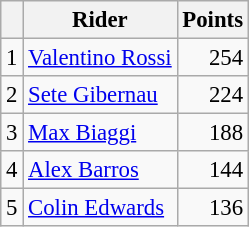<table class="wikitable" style="font-size: 95%;">
<tr>
<th></th>
<th>Rider</th>
<th>Points</th>
</tr>
<tr>
<td align=center>1</td>
<td> <a href='#'>Valentino Rossi</a></td>
<td align=right>254</td>
</tr>
<tr>
<td align=center>2</td>
<td> <a href='#'>Sete Gibernau</a></td>
<td align=right>224</td>
</tr>
<tr>
<td align=center>3</td>
<td> <a href='#'>Max Biaggi</a></td>
<td align=right>188</td>
</tr>
<tr>
<td align=center>4</td>
<td> <a href='#'>Alex Barros</a></td>
<td align=right>144</td>
</tr>
<tr>
<td align=center>5</td>
<td> <a href='#'>Colin Edwards</a></td>
<td align=right>136</td>
</tr>
</table>
